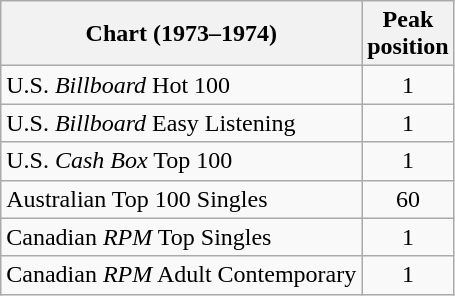<table class="wikitable sortable">
<tr>
<th>Chart (1973–1974)</th>
<th>Peak<br>position</th>
</tr>
<tr>
<td>U.S. <em>Billboard</em> Hot 100</td>
<td style="text-align:center;">1</td>
</tr>
<tr>
<td>U.S. <em>Billboard</em> Easy Listening</td>
<td style="text-align:center;">1</td>
</tr>
<tr>
<td>U.S. <em>Cash Box</em> Top 100</td>
<td style="text-align:center;">1</td>
</tr>
<tr>
<td>Australian Top 100 Singles</td>
<td style="text-align:center;">60</td>
</tr>
<tr>
<td>Canadian <em>RPM</em> Top Singles</td>
<td style="text-align:center;">1</td>
</tr>
<tr>
<td>Canadian <em>RPM</em> Adult Contemporary</td>
<td style="text-align:center;">1</td>
</tr>
</table>
